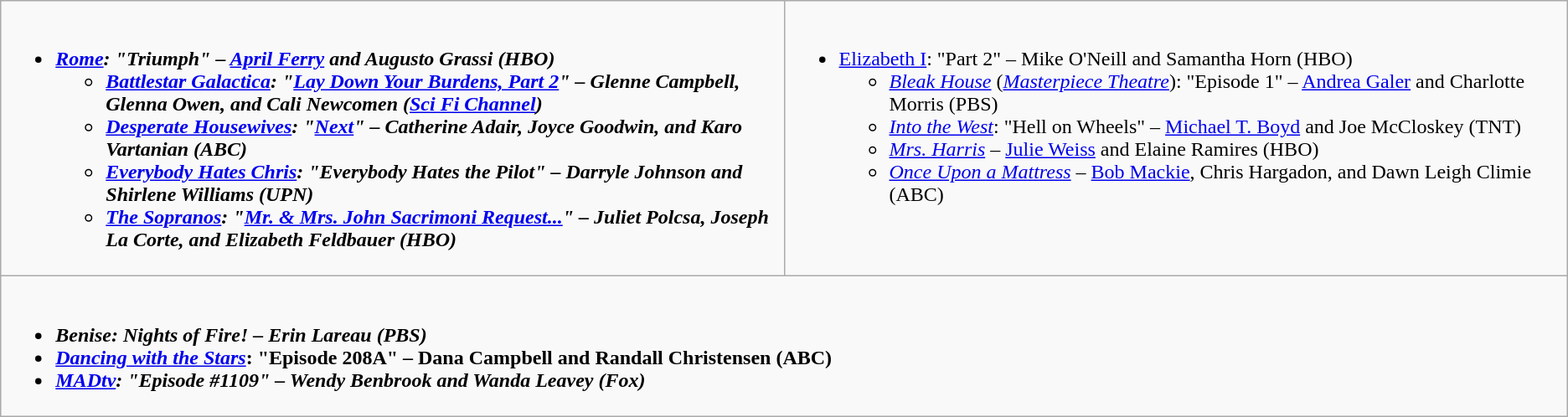<table class="wikitable">
<tr>
<td style="vertical-align:top;" width="50%"><br><ul><li><strong><em><a href='#'>Rome</a><em>: "Triumph" – <a href='#'>April Ferry</a> and Augusto Grassi (HBO)<strong><ul><li></em><a href='#'>Battlestar Galactica</a><em>: "<a href='#'>Lay Down Your Burdens, Part 2</a>" – Glenne Campbell, Glenna Owen, and Cali Newcomen (<a href='#'>Sci Fi Channel</a>)</li><li></em><a href='#'>Desperate Housewives</a><em>: "<a href='#'>Next</a>" – Catherine Adair, Joyce Goodwin, and Karo Vartanian (ABC)</li><li></em><a href='#'>Everybody Hates Chris</a><em>: "Everybody Hates the Pilot" – Darryle Johnson and Shirlene Williams (UPN)</li><li></em><a href='#'>The Sopranos</a><em>: "<a href='#'>Mr. & Mrs. John Sacrimoni Request...</a>" – Juliet Polcsa, Joseph La Corte, and Elizabeth Feldbauer (HBO)</li></ul></li></ul></td>
<td style="vertical-align:top;" width="50%"><br><ul><li></em></strong><a href='#'>Elizabeth I</a></em>: "Part 2" – Mike O'Neill and Samantha Horn (HBO)</strong><ul><li><em><a href='#'>Bleak House</a></em> (<em><a href='#'>Masterpiece Theatre</a></em>): "Episode 1" – <a href='#'>Andrea Galer</a> and Charlotte Morris (PBS)</li><li><em><a href='#'>Into the West</a></em>: "Hell on Wheels" – <a href='#'>Michael T. Boyd</a> and Joe McCloskey (TNT)</li><li><em><a href='#'>Mrs. Harris</a></em> – <a href='#'>Julie Weiss</a> and Elaine Ramires (HBO)</li><li><em><a href='#'>Once Upon a Mattress</a></em> – <a href='#'>Bob Mackie</a>, Chris Hargadon, and Dawn Leigh Climie (ABC)</li></ul></li></ul></td>
</tr>
<tr>
<td style="vertical-align:top;" width="50%" colspan="2"><br><ul><li><strong><em>Benise: Nights of Fire!<em> – Erin Lareau (PBS)<strong></li><li></em></strong><a href='#'>Dancing with the Stars</a></em>: "Episode 208A" – Dana Campbell and Randall Christensen (ABC)</strong></li><li><strong><em><a href='#'>MADtv</a><em>: "Episode #1109" – Wendy Benbrook and Wanda Leavey (Fox)<strong></li></ul></td>
</tr>
</table>
